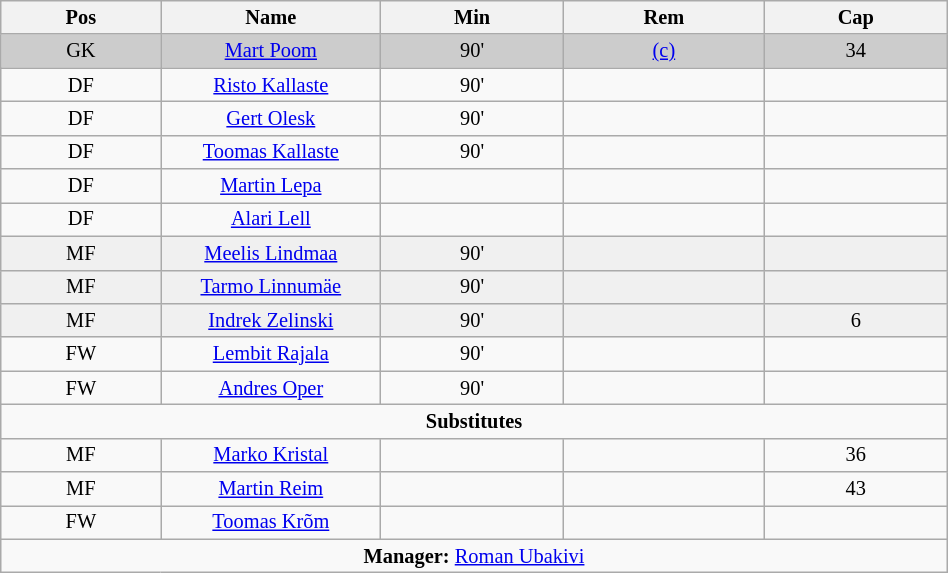<table class="wikitable collapsible collapsed" align="center" style="font-size:85%; text-align:center;" width="50%">
<tr>
<th>Pos</th>
<th width=140>Name</th>
<th>Min</th>
<th>Rem</th>
<th>Cap</th>
</tr>
<tr bgcolor="cccccc">
<td>GK</td>
<td><a href='#'>Mart Poom</a></td>
<td>90'</td>
<td><a href='#'>(c)</a></td>
<td>34</td>
</tr>
<tr>
<td>DF</td>
<td><a href='#'>Risto Kallaste</a></td>
<td>90'</td>
<td></td>
<td></td>
</tr>
<tr>
<td>DF</td>
<td><a href='#'>Gert Olesk</a></td>
<td>90'</td>
<td></td>
<td></td>
</tr>
<tr>
<td>DF</td>
<td><a href='#'>Toomas Kallaste</a></td>
<td>90'</td>
<td></td>
<td></td>
</tr>
<tr>
<td>DF</td>
<td><a href='#'>Martin Lepa</a></td>
<td></td>
<td></td>
<td></td>
</tr>
<tr>
<td>DF</td>
<td><a href='#'>Alari Lell</a></td>
<td></td>
<td></td>
<td></td>
</tr>
<tr bgcolor="#F0F0F0">
<td>MF</td>
<td><a href='#'>Meelis Lindmaa</a></td>
<td>90'</td>
<td></td>
<td></td>
</tr>
<tr bgcolor="#F0F0F0">
<td>MF</td>
<td><a href='#'>Tarmo Linnumäe</a></td>
<td>90'</td>
<td></td>
<td></td>
</tr>
<tr bgcolor="#F0F0F0">
<td>MF</td>
<td><a href='#'>Indrek Zelinski</a></td>
<td>90'</td>
<td></td>
<td>6</td>
</tr>
<tr>
<td>FW</td>
<td><a href='#'>Lembit Rajala</a></td>
<td>90'</td>
<td></td>
<td></td>
</tr>
<tr>
<td>FW</td>
<td><a href='#'>Andres Oper</a></td>
<td>90'</td>
<td></td>
<td></td>
</tr>
<tr>
<td colspan=5 align=center><strong>Substitutes</strong></td>
</tr>
<tr>
<td>MF</td>
<td><a href='#'>Marko Kristal</a></td>
<td></td>
<td></td>
<td>36</td>
</tr>
<tr>
<td>MF</td>
<td><a href='#'>Martin Reim</a></td>
<td></td>
<td></td>
<td>43</td>
</tr>
<tr>
<td>FW</td>
<td><a href='#'>Toomas Krõm</a></td>
<td></td>
<td></td>
<td></td>
</tr>
<tr>
<td colspan=5 align=center><strong>Manager:</strong>  <a href='#'>Roman Ubakivi</a></td>
</tr>
</table>
